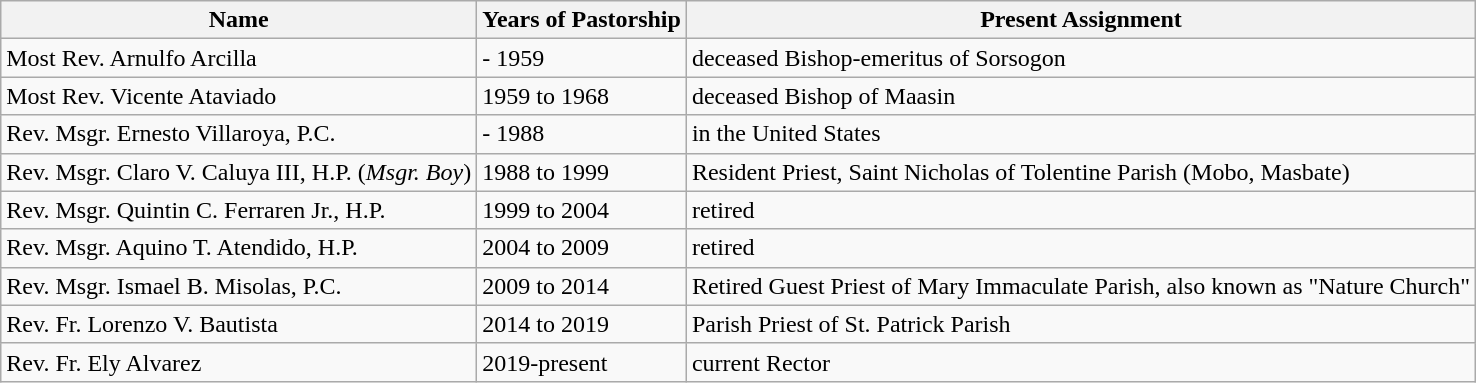<table class="wikitable">
<tr>
<th>Name</th>
<th>Years of Pastorship</th>
<th>Present Assignment</th>
</tr>
<tr>
<td>Most Rev. Arnulfo Arcilla</td>
<td>- 1959</td>
<td>deceased Bishop-emeritus of Sorsogon</td>
</tr>
<tr>
<td>Most Rev. Vicente Ataviado</td>
<td>1959 to 1968</td>
<td>deceased Bishop of Maasin</td>
</tr>
<tr>
<td>Rev. Msgr. Ernesto Villaroya, P.C.</td>
<td>- 1988</td>
<td>in the United States</td>
</tr>
<tr>
<td>Rev. Msgr. Claro V. Caluya III, H.P. (<em>Msgr. Boy</em>)</td>
<td>1988 to 1999</td>
<td>Resident Priest, Saint Nicholas of Tolentine Parish (Mobo, Masbate)</td>
</tr>
<tr>
<td>Rev. Msgr. Quintin C. Ferraren Jr., H.P.</td>
<td>1999 to 2004</td>
<td>retired</td>
</tr>
<tr>
<td>Rev. Msgr. Aquino T. Atendido, H.P.</td>
<td>2004 to 2009</td>
<td>retired</td>
</tr>
<tr>
<td>Rev. Msgr. Ismael B. Misolas, P.C.</td>
<td>2009 to 2014</td>
<td>Retired Guest Priest of Mary Immaculate Parish, also known as "Nature Church"</td>
</tr>
<tr>
<td>Rev. Fr. Lorenzo V. Bautista</td>
<td>2014 to 2019</td>
<td>Parish Priest of St. Patrick Parish</td>
</tr>
<tr>
<td>Rev. Fr. Ely Alvarez</td>
<td>2019-present</td>
<td>current Rector</td>
</tr>
</table>
